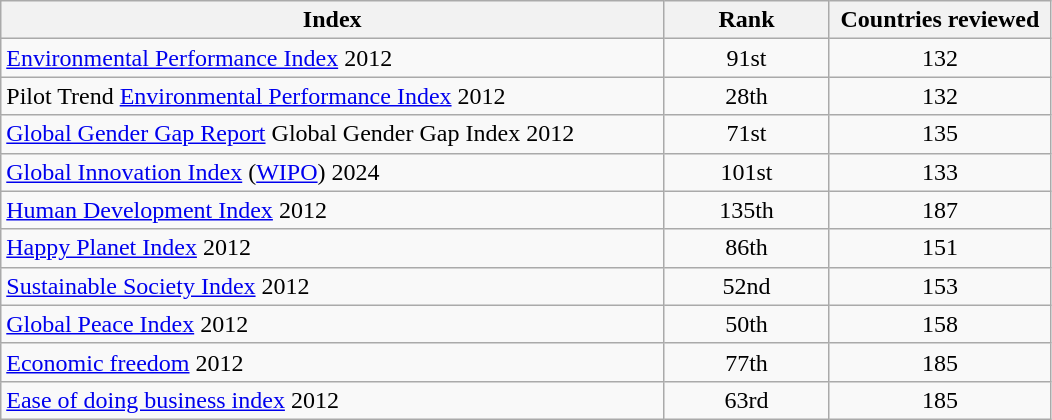<table class="wikitable" style="text-align:center;">
<tr>
<th style="width:60%;">Index</th>
<th style="width:15%;">Rank</th>
<th style="width:20%;">Countries reviewed</th>
</tr>
<tr>
<td align="left"><a href='#'>Environmental Performance Index</a> 2012</td>
<td>91st</td>
<td>132</td>
</tr>
<tr>
<td align="left">Pilot Trend <a href='#'>Environmental Performance Index</a> 2012</td>
<td>28th</td>
<td>132</td>
</tr>
<tr>
<td align="left"><a href='#'>Global Gender Gap Report</a> Global Gender Gap Index 2012</td>
<td>71st</td>
<td>135</td>
</tr>
<tr>
<td align="left"><a href='#'>Global Innovation Index</a> (<a href='#'>WIPO</a>) 2024</td>
<td>101st</td>
<td>133</td>
</tr>
<tr>
<td align="left"><a href='#'>Human Development Index</a> 2012</td>
<td>135th</td>
<td>187</td>
</tr>
<tr>
<td align="left"><a href='#'>Happy Planet Index</a> 2012</td>
<td>86th</td>
<td>151</td>
</tr>
<tr>
<td align="left"><a href='#'>Sustainable Society Index</a> 2012</td>
<td>52nd</td>
<td>153</td>
</tr>
<tr>
<td align="left"><a href='#'>Global Peace Index</a> 2012</td>
<td>50th</td>
<td>158</td>
</tr>
<tr>
<td align="left"><a href='#'>Economic freedom</a> 2012</td>
<td>77th</td>
<td>185</td>
</tr>
<tr>
<td align="left"><a href='#'>Ease of doing business index</a> 2012</td>
<td>63rd</td>
<td>185</td>
</tr>
</table>
